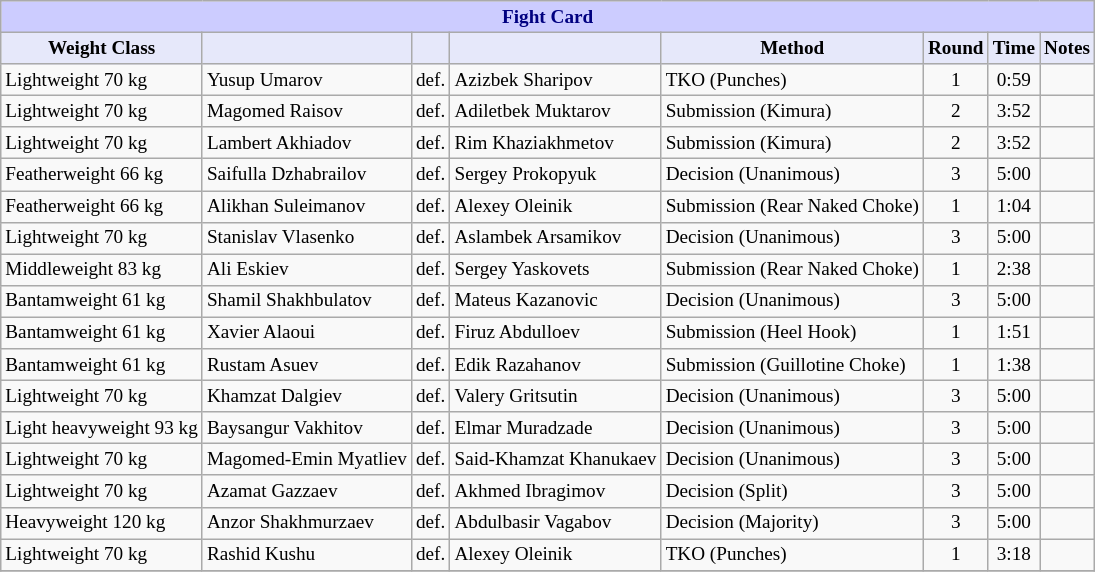<table class="wikitable" style="font-size: 80%;">
<tr>
<th colspan="8" style="background-color: #ccf; color: #000080; text-align: center;"><strong>Fight Card</strong></th>
</tr>
<tr>
<th colspan="1" style="background-color: #E6E8FA; color: #000000; text-align: center;">Weight Class</th>
<th colspan="1" style="background-color: #E6E8FA; color: #000000; text-align: center;"></th>
<th colspan="1" style="background-color: #E6E8FA; color: #000000; text-align: center;"></th>
<th colspan="1" style="background-color: #E6E8FA; color: #000000; text-align: center;"></th>
<th colspan="1" style="background-color: #E6E8FA; color: #000000; text-align: center;">Method</th>
<th colspan="1" style="background-color: #E6E8FA; color: #000000; text-align: center;">Round</th>
<th colspan="1" style="background-color: #E6E8FA; color: #000000; text-align: center;">Time</th>
<th colspan="1" style="background-color: #E6E8FA; color: #000000; text-align: center;">Notes</th>
</tr>
<tr>
<td>Lightweight 70 kg</td>
<td> Yusup Umarov</td>
<td>def.</td>
<td> Azizbek Sharipov</td>
<td>TKO (Punches)</td>
<td align=center>1</td>
<td align=center>0:59</td>
<td></td>
</tr>
<tr>
<td>Lightweight 70 kg</td>
<td> Magomed Raisov</td>
<td>def.</td>
<td> Adiletbek Muktarov</td>
<td>Submission (Kimura)</td>
<td align=center>2</td>
<td align=center>3:52</td>
<td></td>
</tr>
<tr>
<td>Lightweight 70 kg</td>
<td> Lambert Akhiadov</td>
<td>def.</td>
<td> Rim Khaziakhmetov</td>
<td>Submission (Kimura)</td>
<td align=center>2</td>
<td align=center>3:52</td>
<td></td>
</tr>
<tr>
<td>Featherweight 66 kg</td>
<td> Saifulla Dzhabrailov</td>
<td>def.</td>
<td> Sergey Prokopyuk</td>
<td>Decision (Unanimous)</td>
<td align=center>3</td>
<td align=center>5:00</td>
<td></td>
</tr>
<tr>
<td>Featherweight 66 kg</td>
<td> Alikhan Suleimanov</td>
<td>def.</td>
<td> Alexey Oleinik</td>
<td>Submission (Rear Naked Choke)</td>
<td align=center>1</td>
<td align=center>1:04</td>
<td></td>
</tr>
<tr>
<td>Lightweight 70 kg</td>
<td> Stanislav Vlasenko</td>
<td>def.</td>
<td> Aslambek Arsamikov</td>
<td>Decision (Unanimous)</td>
<td align=center>3</td>
<td align=center>5:00</td>
<td></td>
</tr>
<tr>
<td>Middleweight 83 kg</td>
<td> Ali Eskiev</td>
<td>def.</td>
<td> Sergey Yaskovets</td>
<td>Submission (Rear Naked Choke)</td>
<td align=center>1</td>
<td align=center>2:38</td>
<td></td>
</tr>
<tr>
<td>Bantamweight 61 kg</td>
<td> Shamil Shakhbulatov</td>
<td>def.</td>
<td> Mateus Kazanovic</td>
<td>Decision (Unanimous)</td>
<td align=center>3</td>
<td align=center>5:00</td>
<td></td>
</tr>
<tr>
<td>Bantamweight 61 kg</td>
<td> Xavier Alaoui</td>
<td>def.</td>
<td> Firuz Abdulloev</td>
<td>Submission (Heel Hook)</td>
<td align=center>1</td>
<td align=center>1:51</td>
<td></td>
</tr>
<tr>
<td>Bantamweight 61 kg</td>
<td> Rustam Asuev</td>
<td>def.</td>
<td> Edik Razahanov</td>
<td>Submission (Guillotine Choke)</td>
<td align=center>1</td>
<td align=center>1:38</td>
<td></td>
</tr>
<tr>
<td>Lightweight 70 kg</td>
<td> Khamzat Dalgiev</td>
<td>def.</td>
<td> Valery Gritsutin</td>
<td>Decision (Unanimous)</td>
<td align=center>3</td>
<td align=center>5:00</td>
<td></td>
</tr>
<tr>
<td>Light heavyweight 93 kg</td>
<td> Baysangur Vakhitov</td>
<td>def.</td>
<td> Elmar Muradzade</td>
<td>Decision (Unanimous)</td>
<td align=center>3</td>
<td align=center>5:00</td>
<td></td>
</tr>
<tr>
<td>Lightweight 70 kg</td>
<td> Magomed-Emin Myatliev</td>
<td>def.</td>
<td> Said-Khamzat Khanukaev</td>
<td>Decision (Unanimous)</td>
<td align=center>3</td>
<td align=center>5:00</td>
<td></td>
</tr>
<tr>
<td>Lightweight 70 kg</td>
<td> Azamat Gazzaev</td>
<td>def.</td>
<td> Akhmed Ibragimov</td>
<td>Decision (Split)</td>
<td align=center>3</td>
<td align=center>5:00</td>
<td></td>
</tr>
<tr>
<td>Heavyweight 120 kg</td>
<td> Anzor Shakhmurzaev</td>
<td>def.</td>
<td> Abdulbasir Vagabov</td>
<td>Decision (Majority)</td>
<td align=center>3</td>
<td align=center>5:00</td>
<td></td>
</tr>
<tr>
<td>Lightweight 70 kg</td>
<td> Rashid Kushu</td>
<td>def.</td>
<td> Alexey Oleinik</td>
<td>TKO (Punches)</td>
<td align=center>1</td>
<td align=center>3:18</td>
<td></td>
</tr>
<tr>
</tr>
</table>
